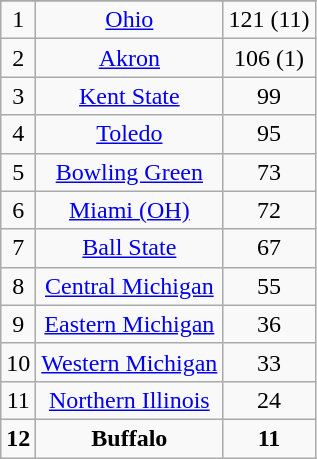<table class="wikitable" border="1">
<tr align=center>
</tr>
<tr align="center">
<td>1</td>
<td><a href='#'>Ohio</a></td>
<td>121 (11)</td>
</tr>
<tr align="center">
<td>2</td>
<td><a href='#'>Akron</a></td>
<td>106 (1)</td>
</tr>
<tr align="center">
<td>3</td>
<td><a href='#'>Kent State</a></td>
<td>99</td>
</tr>
<tr align="center">
<td>4</td>
<td><a href='#'>Toledo</a></td>
<td>95</td>
</tr>
<tr align="center">
<td>5</td>
<td><a href='#'>Bowling Green</a></td>
<td>73</td>
</tr>
<tr align="center">
<td>6</td>
<td><a href='#'>Miami (OH)</a></td>
<td>72</td>
</tr>
<tr align="center">
<td>7</td>
<td><a href='#'>Ball State</a></td>
<td>67</td>
</tr>
<tr align="center">
<td>8</td>
<td><a href='#'>Central Michigan</a></td>
<td>55</td>
</tr>
<tr align="center">
<td>9</td>
<td><a href='#'>Eastern Michigan</a></td>
<td>36</td>
</tr>
<tr align="center">
<td>10</td>
<td><a href='#'>Western Michigan</a></td>
<td>33</td>
</tr>
<tr align="center">
<td>11</td>
<td><a href='#'>Northern Illinois</a></td>
<td>24</td>
</tr>
<tr align="center">
<td><strong>12</strong></td>
<td><strong>Buffalo</strong></td>
<td><strong>11</strong></td>
</tr>
</table>
